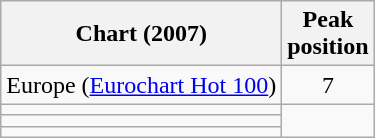<table class="wikitable sortable">
<tr>
<th>Chart (2007)</th>
<th>Peak<br>position</th>
</tr>
<tr>
<td>Europe (<a href='#'>Eurochart Hot 100</a>)</td>
<td align="center">7</td>
</tr>
<tr>
<td></td>
</tr>
<tr>
<td></td>
</tr>
<tr>
<td></td>
</tr>
</table>
